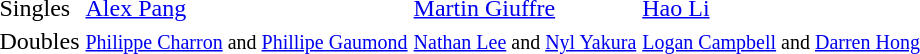<table>
<tr>
<td>Singles</td>
<td><a href='#'>Alex Pang</a><br></td>
<td><a href='#'>Martin Giuffre</a><br></td>
<td><a href='#'>Hao Li</a><br></td>
</tr>
<tr>
<td>Doubles</td>
<td><small><a href='#'>Philippe Charron</a> and <a href='#'>Phillipe Gaumond</a></small><br></td>
<td><small><a href='#'>Nathan Lee</a> and <a href='#'>Nyl Yakura</a></small><br></td>
<td><small><a href='#'>Logan Campbell</a> and <a href='#'>Darren Hong</a></small><br></td>
</tr>
</table>
